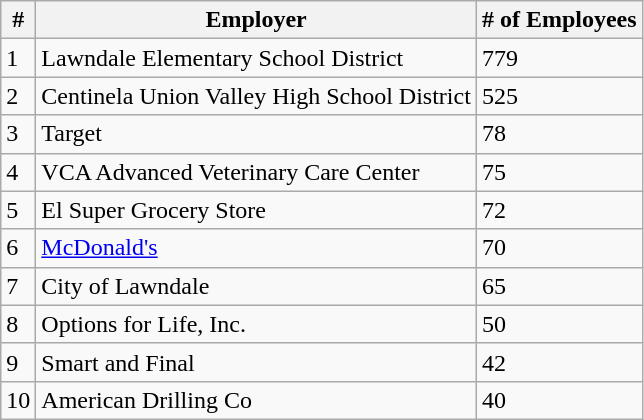<table class="wikitable">
<tr>
<th>#</th>
<th>Employer</th>
<th># of Employees</th>
</tr>
<tr>
<td>1</td>
<td>Lawndale Elementary School District</td>
<td>779</td>
</tr>
<tr>
<td>2</td>
<td>Centinela Union Valley High School District</td>
<td>525</td>
</tr>
<tr>
<td>3</td>
<td>Target</td>
<td>78</td>
</tr>
<tr>
<td>4</td>
<td>VCA Advanced Veterinary Care Center</td>
<td>75</td>
</tr>
<tr>
<td>5</td>
<td>El Super Grocery Store</td>
<td>72</td>
</tr>
<tr>
<td>6</td>
<td><a href='#'>McDonald's</a></td>
<td>70</td>
</tr>
<tr>
<td>7</td>
<td>City of Lawndale</td>
<td>65</td>
</tr>
<tr>
<td>8</td>
<td>Options for Life, Inc.</td>
<td>50</td>
</tr>
<tr>
<td>9</td>
<td>Smart and Final</td>
<td>42</td>
</tr>
<tr>
<td>10</td>
<td>American Drilling Co</td>
<td>40</td>
</tr>
</table>
